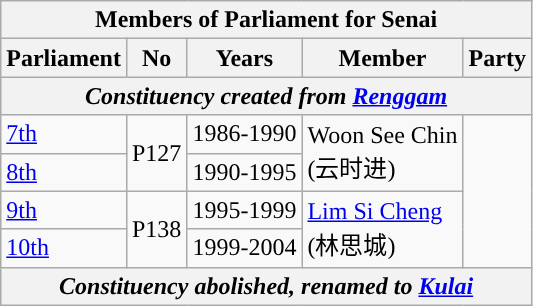<table class=wikitable>
<tr>
<th colspan="5">Members of Parliament for Senai</th>
</tr>
<tr>
<th>Parliament</th>
<th>No</th>
<th>Years</th>
<th>Member</th>
<th>Party</th>
</tr>
<tr>
<th colspan="5" align="center"><em>Constituency created from <a href='#'>Renggam</a></em></th>
</tr>
<tr>
<td><a href='#'>7th</a></td>
<td rowspan="2">P127</td>
<td>1986-1990</td>
<td rowspan=2>Woon See Chin  <br>(云时进)</td>
<td rowspan="4"></td>
</tr>
<tr>
<td><a href='#'>8th</a></td>
<td>1990-1995</td>
</tr>
<tr>
<td><a href='#'>9th</a></td>
<td rowspan="2">P138</td>
<td>1995-1999</td>
<td rowspan=2><a href='#'>Lim Si Cheng</a> <br> (林思城)</td>
</tr>
<tr>
<td><a href='#'>10th</a></td>
<td>1999-2004</td>
</tr>
<tr>
<th colspan="5" align="center"><em>Constituency abolished, renamed to <a href='#'>Kulai</a></em></th>
</tr>
</table>
